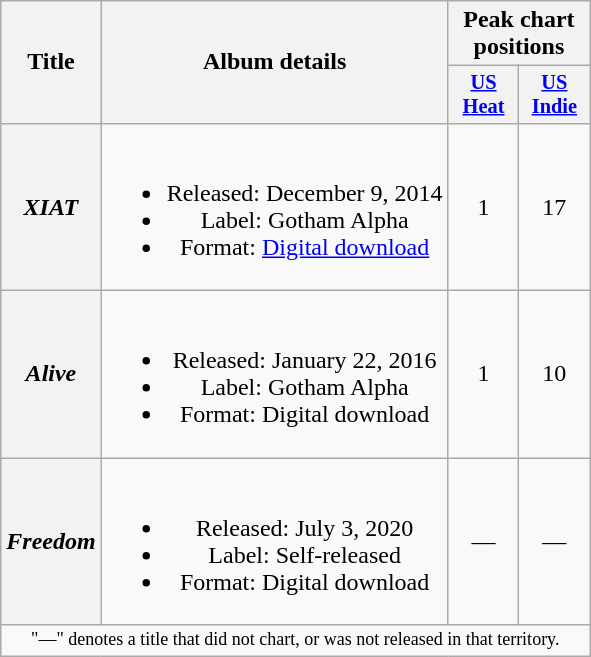<table class="wikitable plainrowheaders" style="text-align:center;">
<tr>
<th scope="col" rowspan="2">Title</th>
<th scope="col" rowspan="2">Album details</th>
<th scope="col" colspan="2">Peak chart positions</th>
</tr>
<tr>
<th scope="col" style="width:3em;font-size:85%;"><a href='#'>US <br> Heat</a> <br></th>
<th scope="col" style="width:3em;font-size:85%;"><a href='#'>US <br> Indie</a> <br></th>
</tr>
<tr>
<th scope="row"><em>XIAT</em></th>
<td><br><ul><li>Released: December 9, 2014</li><li>Label: Gotham Alpha</li><li>Format: <a href='#'>Digital download</a></li></ul></td>
<td>1</td>
<td>17</td>
</tr>
<tr>
<th scope="row"><em>Alive</em></th>
<td><br><ul><li>Released: January 22, 2016</li><li>Label: Gotham Alpha</li><li>Format: Digital download</li></ul></td>
<td>1</td>
<td>10</td>
</tr>
<tr>
<th scope="row"><em>Freedom</em></th>
<td><br><ul><li>Released: July 3, 2020</li><li>Label: Self-released</li><li>Format: Digital download</li></ul></td>
<td>—</td>
<td>—</td>
</tr>
<tr>
<td colspan="5" style="font-size:9pt">"—" denotes a title that did not chart, or was not released in that territory.</td>
</tr>
</table>
